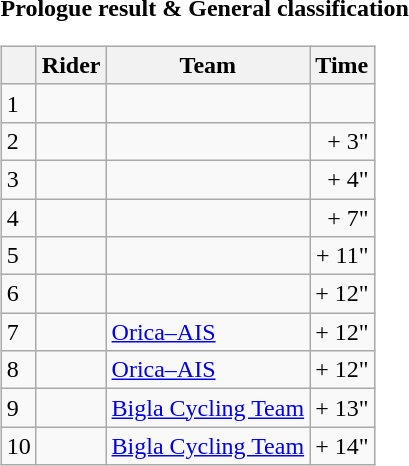<table>
<tr>
<td><strong>Prologue result & General classification</strong><br><table class="wikitable">
<tr>
<th></th>
<th>Rider</th>
<th>Team</th>
<th>Time</th>
</tr>
<tr>
<td>1</td>
<td></td>
<td></td>
<td align="right"></td>
</tr>
<tr>
<td>2</td>
<td></td>
<td></td>
<td align="right">+ 3"</td>
</tr>
<tr>
<td>3</td>
<td></td>
<td></td>
<td align="right">+ 4"</td>
</tr>
<tr>
<td>4</td>
<td></td>
<td></td>
<td align="right">+ 7"</td>
</tr>
<tr>
<td>5</td>
<td></td>
<td></td>
<td align="right">+ 11"</td>
</tr>
<tr>
<td>6</td>
<td></td>
<td></td>
<td align="right">+ 12"</td>
</tr>
<tr>
<td>7</td>
<td></td>
<td><a href='#'>Orica–AIS</a></td>
<td align="right">+ 12"</td>
</tr>
<tr>
<td>8</td>
<td></td>
<td><a href='#'>Orica–AIS</a></td>
<td align="right">+ 12"</td>
</tr>
<tr>
<td>9</td>
<td></td>
<td><a href='#'>Bigla Cycling Team</a></td>
<td align="right">+ 13"</td>
</tr>
<tr>
<td>10</td>
<td></td>
<td><a href='#'>Bigla Cycling Team</a></td>
<td align="right">+ 14"</td>
</tr>
</table>
</td>
</tr>
</table>
